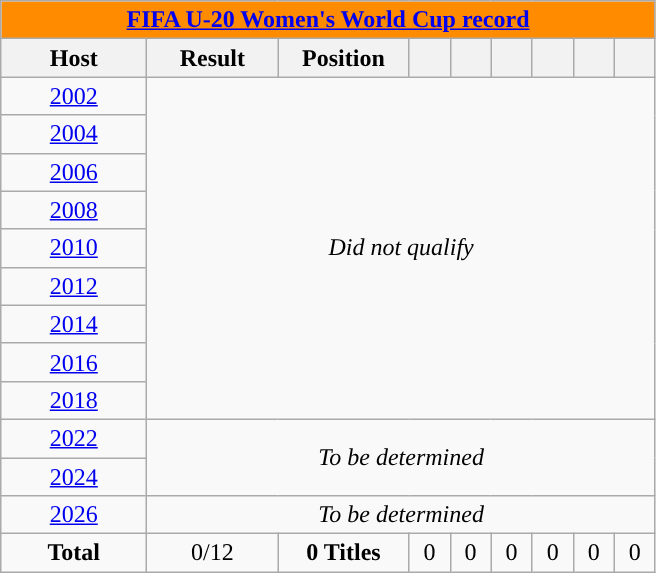<table class="wikitable collapsible" style="text-align: center;">
<tr>
<th colspan=9 style="background: #FF8C00; color: #0000FF;"><a href='#'>FIFA U-20 Women's World Cup record</a></th>
</tr>
<tr>
<th width="90">Host</th>
<th width="80">Result</th>
<th width="80">Position</th>
<th width="20"></th>
<th width="20"></th>
<th width="20"></th>
<th width="20"></th>
<th width="20"></th>
<th width="20"></th>
</tr>
<tr>
<td> <a href='#'>2002</a></td>
<td rowspan=9 colspan=9><em>Did not qualify</em></td>
</tr>
<tr>
<td> <a href='#'>2004</a></td>
</tr>
<tr>
<td> <a href='#'>2006</a></td>
</tr>
<tr>
<td> <a href='#'>2008</a></td>
</tr>
<tr>
<td> <a href='#'>2010</a></td>
</tr>
<tr>
<td> <a href='#'>2012</a></td>
</tr>
<tr>
<td> <a href='#'>2014</a></td>
</tr>
<tr>
<td> <a href='#'>2016</a></td>
</tr>
<tr>
<td> <a href='#'>2018</a></td>
</tr>
<tr>
<td> <a href='#'>2022</a></td>
<td rowspan=2 colspan=10><em>To be determined</em></td>
</tr>
<tr>
<td> <a href='#'>2024</a></td>
</tr>
<tr>
<td> <a href='#'>2026</a></td>
<td colspan=10><em>To be determined</em></td>
</tr>
<tr>
<td><strong>Total</strong></td>
<td>0/12</td>
<td><strong>0 Titles</strong></td>
<td>0</td>
<td>0</td>
<td>0</td>
<td>0</td>
<td>0</td>
<td>0</td>
</tr>
</table>
